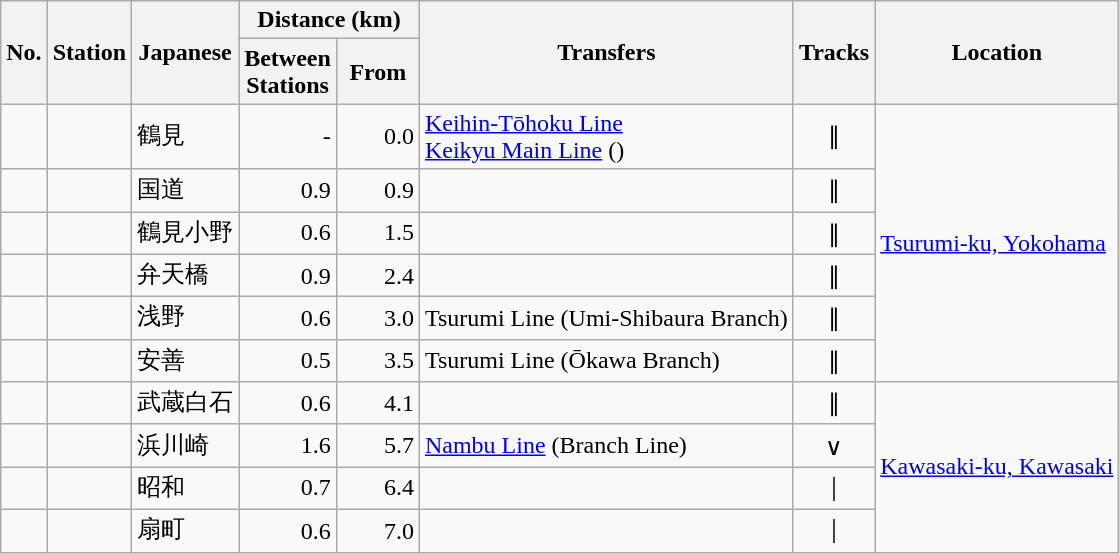<table class="wikitable">
<tr>
<th rowspan="2">No.</th>
<th rowspan="2">Station</th>
<th rowspan="2">Japanese</th>
<th colspan="2">Distance (km)</th>
<th rowspan="2">Transfers</th>
<th rowspan="2">Tracks</th>
<th rowspan="2">Location</th>
</tr>
<tr>
<th style="width:2.5em;">Between<br>Stations</th>
<th style="width:3em;">From<br></th>
</tr>
<tr>
<td></td>
<td></td>
<td>鶴見</td>
<td style="text-align:right;">-</td>
<td style="text-align:right;">0.0</td>
<td> <a href='#'>Keihin-Tōhoku Line</a><br> <a href='#'>Keikyu Main Line</a> ()</td>
<td style="text-align:center;">∥</td>
<td rowspan="6" style="white-space:nowrap;"><a href='#'>Tsurumi-ku, Yokohama</a></td>
</tr>
<tr>
<td></td>
<td></td>
<td>国道</td>
<td style="text-align:right;">0.9</td>
<td style="text-align:right;">0.9</td>
<td> </td>
<td style="text-align:center;">∥</td>
</tr>
<tr>
<td></td>
<td></td>
<td>鶴見小野</td>
<td style="text-align:right;">0.6</td>
<td style="text-align:right;">1.5</td>
<td> </td>
<td style="text-align:center;">∥</td>
</tr>
<tr>
<td></td>
<td></td>
<td>弁天橋</td>
<td style="text-align:right;">0.9</td>
<td style="text-align:right;">2.4</td>
<td> </td>
<td style="text-align:center;">∥</td>
</tr>
<tr>
<td></td>
<td></td>
<td>浅野</td>
<td style="text-align:right;">0.6</td>
<td style="text-align:right;">3.0</td>
<td> Tsurumi Line (Umi-Shibaura Branch)</td>
<td style="text-align:center;">∥</td>
</tr>
<tr>
<td></td>
<td></td>
<td>安善</td>
<td style="text-align:right;">0.5</td>
<td style="text-align:right;">3.5</td>
<td> Tsurumi Line (Ōkawa Branch)</td>
<td style="text-align:center;">∥</td>
</tr>
<tr>
<td></td>
<td></td>
<td>武蔵白石</td>
<td style="text-align:right;">0.6</td>
<td style="text-align:right;">4.1</td>
<td> </td>
<td style="text-align:center;">∥</td>
<td rowspan="4"><a href='#'>Kawasaki-ku, Kawasaki</a></td>
</tr>
<tr>
<td></td>
<td></td>
<td>浜川崎</td>
<td style="text-align:right;">1.6</td>
<td style="text-align:right;">5.7</td>
<td> <a href='#'>Nambu Line</a> (Branch Line)</td>
<td style="text-align:center;">∨</td>
</tr>
<tr>
<td></td>
<td></td>
<td>昭和</td>
<td style="text-align:right;">0.7</td>
<td style="text-align:right;">6.4</td>
<td> </td>
<td style="text-align:center;">｜</td>
</tr>
<tr>
<td></td>
<td></td>
<td>扇町</td>
<td style="text-align:right;">0.6</td>
<td style="text-align:right;">7.0</td>
<td> </td>
<td style=" text-align:center;">｜</td>
</tr>
</table>
